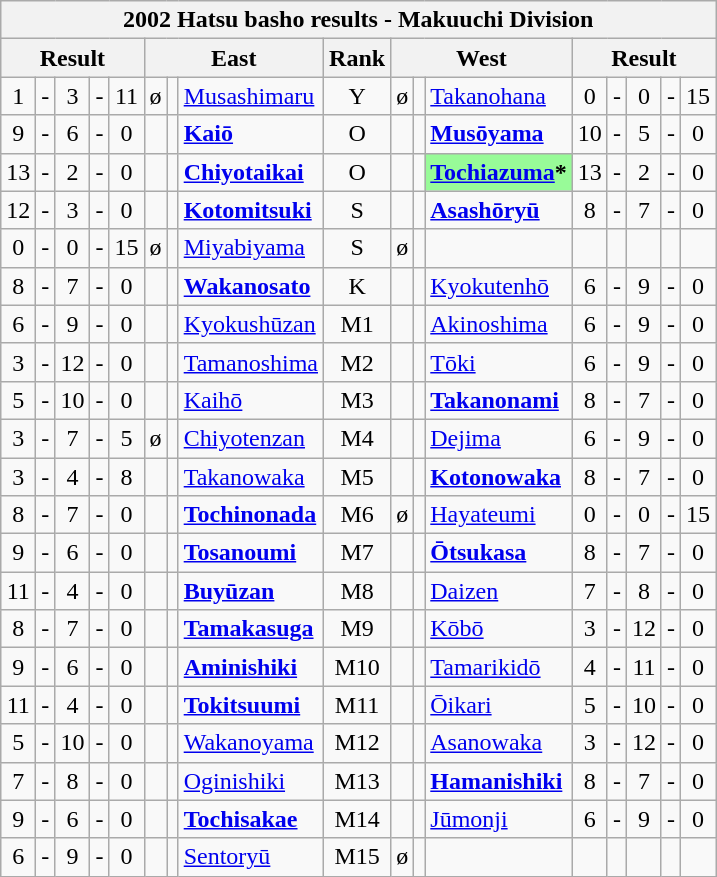<table class="wikitable">
<tr>
<th colspan="17">2002 Hatsu basho results - Makuuchi Division</th>
</tr>
<tr>
<th colspan="5">Result</th>
<th colspan="3">East</th>
<th>Rank</th>
<th colspan="3">West</th>
<th colspan="5">Result</th>
</tr>
<tr>
<td align=center>1</td>
<td align=center>-</td>
<td align=center>3</td>
<td align=center>-</td>
<td align=center>11</td>
<td align=center>ø</td>
<td align=center></td>
<td><a href='#'>Musashimaru</a></td>
<td align=center>Y</td>
<td align=center>ø</td>
<td align=center></td>
<td><a href='#'>Takanohana</a></td>
<td align=center>0</td>
<td align=center>-</td>
<td align=center>0</td>
<td align=center>-</td>
<td align=center>15</td>
</tr>
<tr>
<td align=center>9</td>
<td align=center>-</td>
<td align=center>6</td>
<td align=center>-</td>
<td align=center>0</td>
<td align=center></td>
<td align=center></td>
<td><strong><a href='#'>Kaiō</a></strong></td>
<td align=center>O</td>
<td align=center></td>
<td align=center></td>
<td><strong><a href='#'>Musōyama</a></strong></td>
<td align=center>10</td>
<td align=center>-</td>
<td align=center>5</td>
<td align=center>-</td>
<td align=center>0</td>
</tr>
<tr>
<td align=center>13</td>
<td align=center>-</td>
<td align=center>2</td>
<td align=center>-</td>
<td align=center>0</td>
<td align=center></td>
<td align=center></td>
<td><strong><a href='#'>Chiyotaikai</a></strong></td>
<td align=center>O</td>
<td align=center></td>
<td align=center></td>
<td style="background: PaleGreen;"><strong><a href='#'>Tochiazuma</a>*</strong></td>
<td align=center>13</td>
<td align=center>-</td>
<td align=center>2</td>
<td align=center>-</td>
<td align=center>0</td>
</tr>
<tr>
<td align=center>12</td>
<td align=center>-</td>
<td align=center>3</td>
<td align=center>-</td>
<td align=center>0</td>
<td align=center></td>
<td align=center></td>
<td><strong><a href='#'>Kotomitsuki</a></strong></td>
<td align=center>S</td>
<td align=center></td>
<td align=center></td>
<td><strong><a href='#'>Asashōryū</a></strong></td>
<td align=center>8</td>
<td align=center>-</td>
<td align=center>7</td>
<td align=center>-</td>
<td align=center>0</td>
</tr>
<tr>
<td align=center>0</td>
<td align=center>-</td>
<td align=center>0</td>
<td align=center>-</td>
<td align=center>15</td>
<td align=center>ø</td>
<td align=center></td>
<td><a href='#'>Miyabiyama</a></td>
<td align=center>S</td>
<td align=center>ø</td>
<td align=center></td>
<td></td>
<td align=center></td>
<td align=center></td>
<td align=center></td>
<td align=center></td>
<td align=center></td>
</tr>
<tr>
<td align=center>8</td>
<td align=center>-</td>
<td align=center>7</td>
<td align=center>-</td>
<td align=center>0</td>
<td align=center></td>
<td align=center></td>
<td><strong><a href='#'>Wakanosato</a></strong></td>
<td align=center>K</td>
<td align=center></td>
<td align=center></td>
<td><a href='#'>Kyokutenhō</a></td>
<td align=center>6</td>
<td align=center>-</td>
<td align=center>9</td>
<td align=center>-</td>
<td align=center>0</td>
</tr>
<tr>
<td align=center>6</td>
<td align=center>-</td>
<td align=center>9</td>
<td align=center>-</td>
<td align=center>0</td>
<td align=center></td>
<td align=center></td>
<td><a href='#'>Kyokushūzan</a></td>
<td align=center>M1</td>
<td align=center></td>
<td align=center></td>
<td><a href='#'>Akinoshima</a></td>
<td align=center>6</td>
<td align=center>-</td>
<td align=center>9</td>
<td align=center>-</td>
<td align=center>0</td>
</tr>
<tr>
<td align=center>3</td>
<td align=center>-</td>
<td align=center>12</td>
<td align=center>-</td>
<td align=center>0</td>
<td align=center></td>
<td align=center></td>
<td><a href='#'>Tamanoshima</a></td>
<td align=center>M2</td>
<td align=center></td>
<td align=center></td>
<td><a href='#'>Tōki</a></td>
<td align=center>6</td>
<td align=center>-</td>
<td align=center>9</td>
<td align=center>-</td>
<td align=center>0</td>
</tr>
<tr>
<td align=center>5</td>
<td align=center>-</td>
<td align=center>10</td>
<td align=center>-</td>
<td align=center>0</td>
<td align=center></td>
<td align=center></td>
<td><a href='#'>Kaihō</a></td>
<td align=center>M3</td>
<td align=center></td>
<td align=center></td>
<td><strong><a href='#'>Takanonami</a></strong></td>
<td align=center>8</td>
<td align=center>-</td>
<td align=center>7</td>
<td align=center>-</td>
<td align=center>0</td>
</tr>
<tr>
<td align=center>3</td>
<td align=center>-</td>
<td align=center>7</td>
<td align=center>-</td>
<td align=center>5</td>
<td align=center>ø</td>
<td align=center></td>
<td><a href='#'>Chiyotenzan</a></td>
<td align=center>M4</td>
<td align=center></td>
<td align=center></td>
<td><a href='#'>Dejima</a></td>
<td align=center>6</td>
<td align=center>-</td>
<td align=center>9</td>
<td align=center>-</td>
<td align=center>0</td>
</tr>
<tr>
<td align=center>3</td>
<td align=center>-</td>
<td align=center>4</td>
<td align=center>-</td>
<td align=center>8</td>
<td align=center></td>
<td align=center></td>
<td><a href='#'>Takanowaka</a></td>
<td align=center>M5</td>
<td align=center></td>
<td align=center></td>
<td><strong><a href='#'>Kotonowaka</a></strong></td>
<td align=center>8</td>
<td align=center>-</td>
<td align=center>7</td>
<td align=center>-</td>
<td align=center>0</td>
</tr>
<tr>
<td align=center>8</td>
<td align=center>-</td>
<td align=center>7</td>
<td align=center>-</td>
<td align=center>0</td>
<td align=center></td>
<td align=center></td>
<td><strong><a href='#'>Tochinonada</a></strong></td>
<td align=center>M6</td>
<td align=center>ø</td>
<td align=center></td>
<td><a href='#'>Hayateumi</a></td>
<td align=center>0</td>
<td align=center>-</td>
<td align=center>0</td>
<td align=center>-</td>
<td align=center>15</td>
</tr>
<tr>
<td align=center>9</td>
<td align=center>-</td>
<td align=center>6</td>
<td align=center>-</td>
<td align=center>0</td>
<td align=center></td>
<td align=center></td>
<td><strong><a href='#'>Tosanoumi</a></strong></td>
<td align=center>M7</td>
<td align=center></td>
<td align=center></td>
<td><strong><a href='#'>Ōtsukasa</a></strong></td>
<td align=center>8</td>
<td align=center>-</td>
<td align=center>7</td>
<td align=center>-</td>
<td align=center>0</td>
</tr>
<tr>
<td align=center>11</td>
<td align=center>-</td>
<td align=center>4</td>
<td align=center>-</td>
<td align=center>0</td>
<td align=center></td>
<td align=center></td>
<td><strong><a href='#'>Buyūzan</a></strong></td>
<td align=center>M8</td>
<td align=center></td>
<td align=center></td>
<td><a href='#'>Daizen</a></td>
<td align=center>7</td>
<td align=center>-</td>
<td align=center>8</td>
<td align=center>-</td>
<td align=center>0</td>
</tr>
<tr>
<td align=center>8</td>
<td align=center>-</td>
<td align=center>7</td>
<td align=center>-</td>
<td align=center>0</td>
<td align=center></td>
<td align=center></td>
<td><strong><a href='#'>Tamakasuga</a></strong></td>
<td align=center>M9</td>
<td align=center></td>
<td align=center></td>
<td><a href='#'>Kōbō</a></td>
<td align=center>3</td>
<td align=center>-</td>
<td align=center>12</td>
<td align=center>-</td>
<td align=center>0</td>
</tr>
<tr>
<td align=center>9</td>
<td align=center>-</td>
<td align=center>6</td>
<td align=center>-</td>
<td align=center>0</td>
<td align=center></td>
<td align=center></td>
<td><strong><a href='#'>Aminishiki</a></strong></td>
<td align=center>M10</td>
<td align=center></td>
<td align=center></td>
<td><a href='#'>Tamarikidō</a></td>
<td align=center>4</td>
<td align=center>-</td>
<td align=center>11</td>
<td align=center>-</td>
<td align=center>0</td>
</tr>
<tr>
<td align=center>11</td>
<td align=center>-</td>
<td align=center>4</td>
<td align=center>-</td>
<td align=center>0</td>
<td align=center></td>
<td align=center></td>
<td><strong><a href='#'>Tokitsuumi</a></strong></td>
<td align=center>M11</td>
<td align=center></td>
<td align=center></td>
<td><a href='#'>Ōikari</a></td>
<td align=center>5</td>
<td align=center>-</td>
<td align=center>10</td>
<td align=center>-</td>
<td align=center>0</td>
</tr>
<tr>
<td align=center>5</td>
<td align=center>-</td>
<td align=center>10</td>
<td align=center>-</td>
<td align=center>0</td>
<td align=center></td>
<td align=center></td>
<td><a href='#'>Wakanoyama</a></td>
<td align=center>M12</td>
<td align=center></td>
<td align=center></td>
<td><a href='#'>Asanowaka</a></td>
<td align=center>3</td>
<td align=center>-</td>
<td align=center>12</td>
<td align=center>-</td>
<td align=center>0</td>
</tr>
<tr>
<td align=center>7</td>
<td align=center>-</td>
<td align=center>8</td>
<td align=center>-</td>
<td align=center>0</td>
<td align=center></td>
<td align=center></td>
<td><a href='#'>Oginishiki</a></td>
<td align=center>M13</td>
<td align=center></td>
<td align=center></td>
<td><strong><a href='#'>Hamanishiki</a></strong></td>
<td align=center>8</td>
<td align=center>-</td>
<td align=center>7</td>
<td align=center>-</td>
<td align=center>0</td>
</tr>
<tr>
<td align=center>9</td>
<td align=center>-</td>
<td align=center>6</td>
<td align=center>-</td>
<td align=center>0</td>
<td align=center></td>
<td align=center></td>
<td><strong><a href='#'>Tochisakae</a></strong></td>
<td align=center>M14</td>
<td align=center></td>
<td align=center></td>
<td><a href='#'>Jūmonji</a></td>
<td align=center>6</td>
<td align=center>-</td>
<td align=center>9</td>
<td align=center>-</td>
<td align=center>0</td>
</tr>
<tr>
<td align=center>6</td>
<td align=center>-</td>
<td align=center>9</td>
<td align=center>-</td>
<td align=center>0</td>
<td align=center></td>
<td align=center></td>
<td><a href='#'>Sentoryū</a></td>
<td align=center>M15</td>
<td align=center>ø</td>
<td align=center></td>
<td></td>
<td align=center></td>
<td align=center></td>
<td align=center></td>
<td align=center></td>
<td align=center></td>
</tr>
</table>
